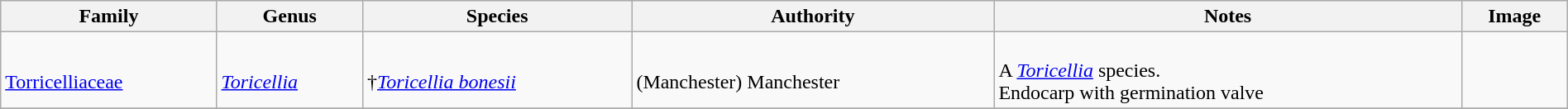<table class="wikitable" align="center" width="100%">
<tr>
<th>Family</th>
<th>Genus</th>
<th>Species</th>
<th>Authority</th>
<th>Notes</th>
<th>Image</th>
</tr>
<tr>
<td><br><a href='#'>Torricelliaceae</a></td>
<td><br><em><a href='#'>Toricellia</a></em></td>
<td><br>†<em><a href='#'>Toricellia bonesii</a></em></td>
<td><br>(Manchester) Manchester</td>
<td><br>A <em><a href='#'>Toricellia</a></em> species.<br>Endocarp with germination valve</td>
<td></td>
</tr>
<tr>
</tr>
</table>
